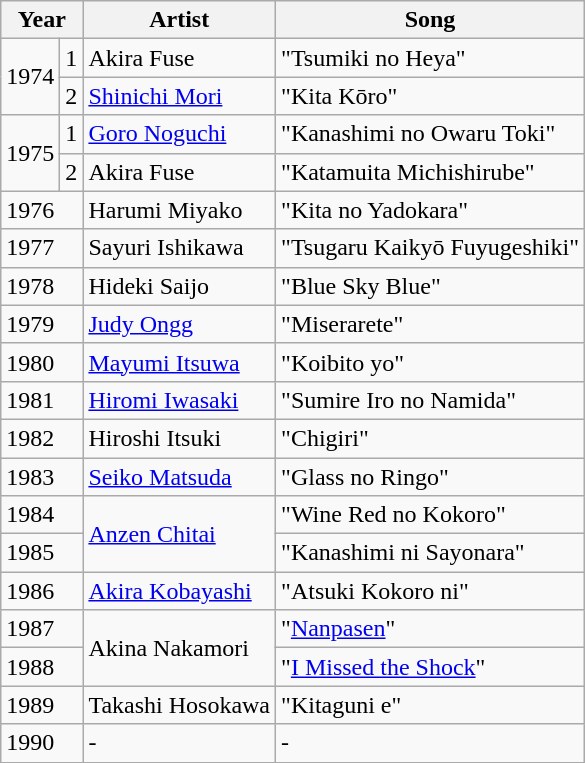<table class="wikitable">
<tr>
<th colspan="2">Year</th>
<th>Artist</th>
<th>Song</th>
</tr>
<tr>
<td rowspan="2">1974</td>
<td>1</td>
<td>Akira Fuse</td>
<td>"Tsumiki no Heya"</td>
</tr>
<tr>
<td>2</td>
<td><a href='#'>Shinichi Mori</a></td>
<td>"Kita Kōro"</td>
</tr>
<tr>
<td rowspan="2">1975</td>
<td>1</td>
<td><a href='#'>Goro Noguchi</a></td>
<td>"Kanashimi no Owaru Toki"</td>
</tr>
<tr>
<td>2</td>
<td>Akira Fuse</td>
<td>"Katamuita Michishirube"</td>
</tr>
<tr>
<td colspan="2">1976</td>
<td>Harumi Miyako</td>
<td>"Kita no Yadokara"</td>
</tr>
<tr>
<td colspan="2">1977</td>
<td>Sayuri Ishikawa</td>
<td>"Tsugaru Kaikyō Fuyugeshiki"</td>
</tr>
<tr>
<td colspan="2">1978</td>
<td>Hideki Saijo</td>
<td>"Blue Sky Blue"</td>
</tr>
<tr>
<td colspan="2">1979</td>
<td><a href='#'>Judy Ongg</a></td>
<td>"Miserarete"</td>
</tr>
<tr>
<td colspan="2">1980</td>
<td><a href='#'>Mayumi Itsuwa</a></td>
<td>"Koibito yo"</td>
</tr>
<tr>
<td colspan="2">1981</td>
<td><a href='#'>Hiromi Iwasaki</a></td>
<td>"Sumire Iro no Namida"</td>
</tr>
<tr>
<td colspan="2">1982</td>
<td>Hiroshi Itsuki</td>
<td>"Chigiri"</td>
</tr>
<tr>
<td colspan="2">1983</td>
<td><a href='#'>Seiko Matsuda</a></td>
<td>"Glass no Ringo"</td>
</tr>
<tr>
<td colspan="2">1984</td>
<td rowspan="2"><a href='#'>Anzen Chitai</a></td>
<td>"Wine Red no Kokoro"</td>
</tr>
<tr>
<td colspan="2">1985</td>
<td>"Kanashimi ni Sayonara"</td>
</tr>
<tr>
<td colspan="2">1986</td>
<td><a href='#'>Akira Kobayashi</a></td>
<td>"Atsuki Kokoro ni"</td>
</tr>
<tr>
<td colspan="2">1987</td>
<td rowspan="2">Akina Nakamori</td>
<td>"<a href='#'>Nanpasen</a>"</td>
</tr>
<tr>
<td colspan="2">1988</td>
<td>"<a href='#'>I Missed the Shock</a>"</td>
</tr>
<tr>
<td colspan="2">1989</td>
<td>Takashi Hosokawa</td>
<td>"Kitaguni e"</td>
</tr>
<tr>
<td colspan="2">1990</td>
<td>-</td>
<td>-</td>
</tr>
</table>
